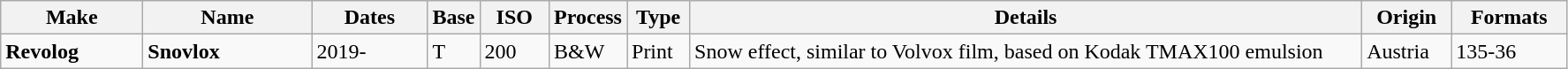<table class="wikitable">
<tr>
<th scope="col" style="width: 100px;">Make</th>
<th scope="col" style="width: 120px;">Name</th>
<th scope="col" style="width: 80px;">Dates</th>
<th scope="col" style="width: 30px;">Base</th>
<th scope="col" style="width: 45px;">ISO</th>
<th scope="col" style="width: 40px;">Process</th>
<th scope="col" style="width: 40px;">Type</th>
<th scope="col" style="width: 500px;">Details</th>
<th scope="col" style="width: 60px;">Origin</th>
<th scope="col" style="width: 80px;">Formats</th>
</tr>
<tr>
<td><strong>Revolog</strong></td>
<td><strong>Snovlox</strong></td>
<td>2019-</td>
<td>T</td>
<td>200</td>
<td>B&W</td>
<td>Print</td>
<td>Snow effect, similar to Volvox film, based on Kodak TMAX100 emulsion</td>
<td>Austria</td>
<td>135-36</td>
</tr>
</table>
